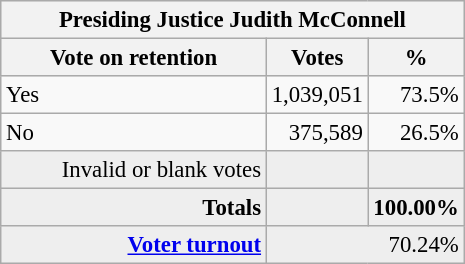<table class="wikitable" style="font-size: 95%;">
<tr style="background-color:#E9E9E9">
<th colspan=7>Presiding Justice Judith McConnell</th>
</tr>
<tr style="background-color:#E9E9E9">
<th style="width: 170px">Vote on retention</th>
<th style="width: 50px">Votes</th>
<th style="width: 40px">%</th>
</tr>
<tr>
<td>Yes</td>
<td align="right">1,039,051</td>
<td align="right">73.5%</td>
</tr>
<tr>
<td>No</td>
<td align="right">375,589</td>
<td align="right">26.5%</td>
</tr>
<tr bgcolor="#EEEEEE">
<td align="right">Invalid or blank votes</td>
<td align="right"></td>
<td align="right"></td>
</tr>
<tr bgcolor="#EEEEEE">
<td align="right"><strong>Totals</strong></td>
<td align="right"><strong></strong></td>
<td align="right"><strong>100.00%</strong></td>
</tr>
<tr bgcolor="#EEEEEE">
<td align="right"><strong><a href='#'>Voter turnout</a></strong></td>
<td colspan="2" align="right">70.24%</td>
</tr>
</table>
